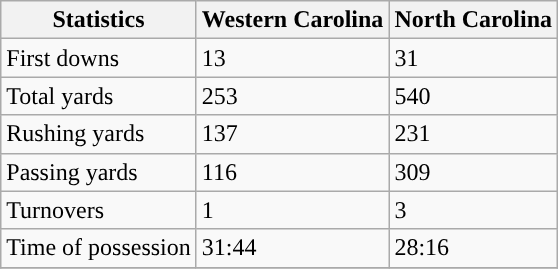<table class="wikitable">
<tr>
<th>Statistics</th>
<th>Western Carolina</th>
<th>North Carolina</th>
</tr>
<tr>
<td>First downs</td>
<td>13</td>
<td>31</td>
</tr>
<tr>
<td>Total yards</td>
<td>253</td>
<td>540</td>
</tr>
<tr>
<td>Rushing yards</td>
<td>137</td>
<td>231</td>
</tr>
<tr>
<td>Passing yards</td>
<td>116</td>
<td>309</td>
</tr>
<tr>
<td>Turnovers</td>
<td>1</td>
<td>3</td>
</tr>
<tr>
<td>Time of possession</td>
<td>31:44</td>
<td>28:16</td>
</tr>
<tr>
</tr>
</table>
